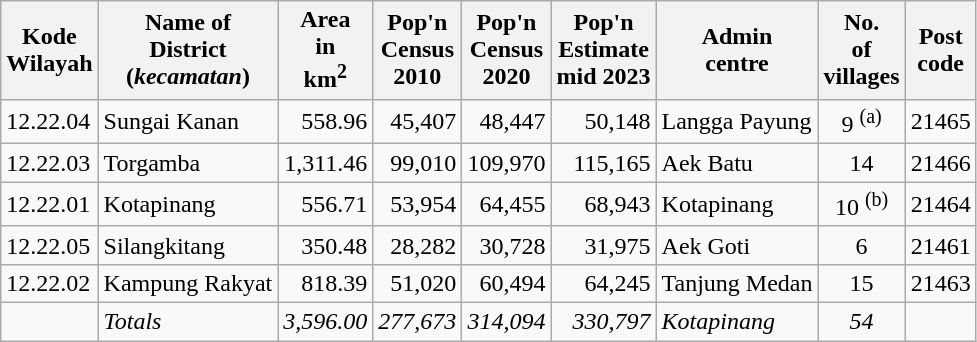<table class="sortable wikitable">
<tr>
<th>Kode <br>Wilayah</th>
<th>Name of<br>District<br>(<em>kecamatan</em>)</th>
<th>Area<br>in <br> km<sup>2</sup></th>
<th>Pop'n<br>Census<br>2010</th>
<th>Pop'n<br>Census<br>2020</th>
<th>Pop'n<br>Estimate<br>mid 2023</th>
<th>Admin<br>centre</th>
<th>No.<br>of<br>villages</th>
<th>Post<br>code</th>
</tr>
<tr>
<td>12.22.04</td>
<td>Sungai Kanan</td>
<td align="right">558.96</td>
<td align="right">45,407</td>
<td align="right">48,447</td>
<td align="right">50,148</td>
<td>Langga Payung</td>
<td align="center">9 <sup>(a)</sup></td>
<td>21465</td>
</tr>
<tr>
<td>12.22.03</td>
<td>Torgamba</td>
<td align="right">1,311.46</td>
<td align="right">99,010</td>
<td align="right">109,970</td>
<td align="right">115,165</td>
<td>Aek Batu</td>
<td align="center">14</td>
<td>21466</td>
</tr>
<tr>
<td>12.22.01</td>
<td>Kotapinang</td>
<td align="right">556.71</td>
<td align="right">53,954</td>
<td align="right">64,455</td>
<td align="right">68,943</td>
<td>Kotapinang</td>
<td align="center">10 <sup>(b)</sup></td>
<td>21464</td>
</tr>
<tr>
<td>12.22.05</td>
<td>Silangkitang</td>
<td align="right">350.48</td>
<td align="right">28,282</td>
<td align="right">30,728</td>
<td align="right">31,975</td>
<td>Aek Goti</td>
<td align="center">6</td>
<td>21461</td>
</tr>
<tr>
<td>12.22.02</td>
<td>Kampung Rakyat</td>
<td align="right">818.39</td>
<td align="right">51,020</td>
<td align="right">60,494</td>
<td align="right">64,245</td>
<td>Tanjung Medan</td>
<td align="center">15</td>
<td>21463</td>
</tr>
<tr>
<td></td>
<td><em>Totals</em></td>
<td align="right"><em>3,596.00</em></td>
<td align="right"><em>277,673</em></td>
<td align="right"><em>314,094</em></td>
<td align="right"><em>330,797</em></td>
<td><em>Kotapinang</em></td>
<td align="center"><em>54</em></td>
</tr>
</table>
